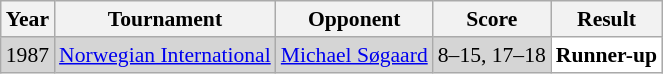<table class="sortable wikitable" style="font-size: 90%;">
<tr>
<th>Year</th>
<th>Tournament</th>
<th>Opponent</th>
<th>Score</th>
<th>Result</th>
</tr>
<tr style="background:#D5D5D5">
<td align="center">1987</td>
<td align="left"><a href='#'>Norwegian International</a></td>
<td align="left"> <a href='#'>Michael Søgaard</a></td>
<td align="left">8–15, 17–18</td>
<td style="text-align:left; background:white"> <strong>Runner-up</strong></td>
</tr>
</table>
